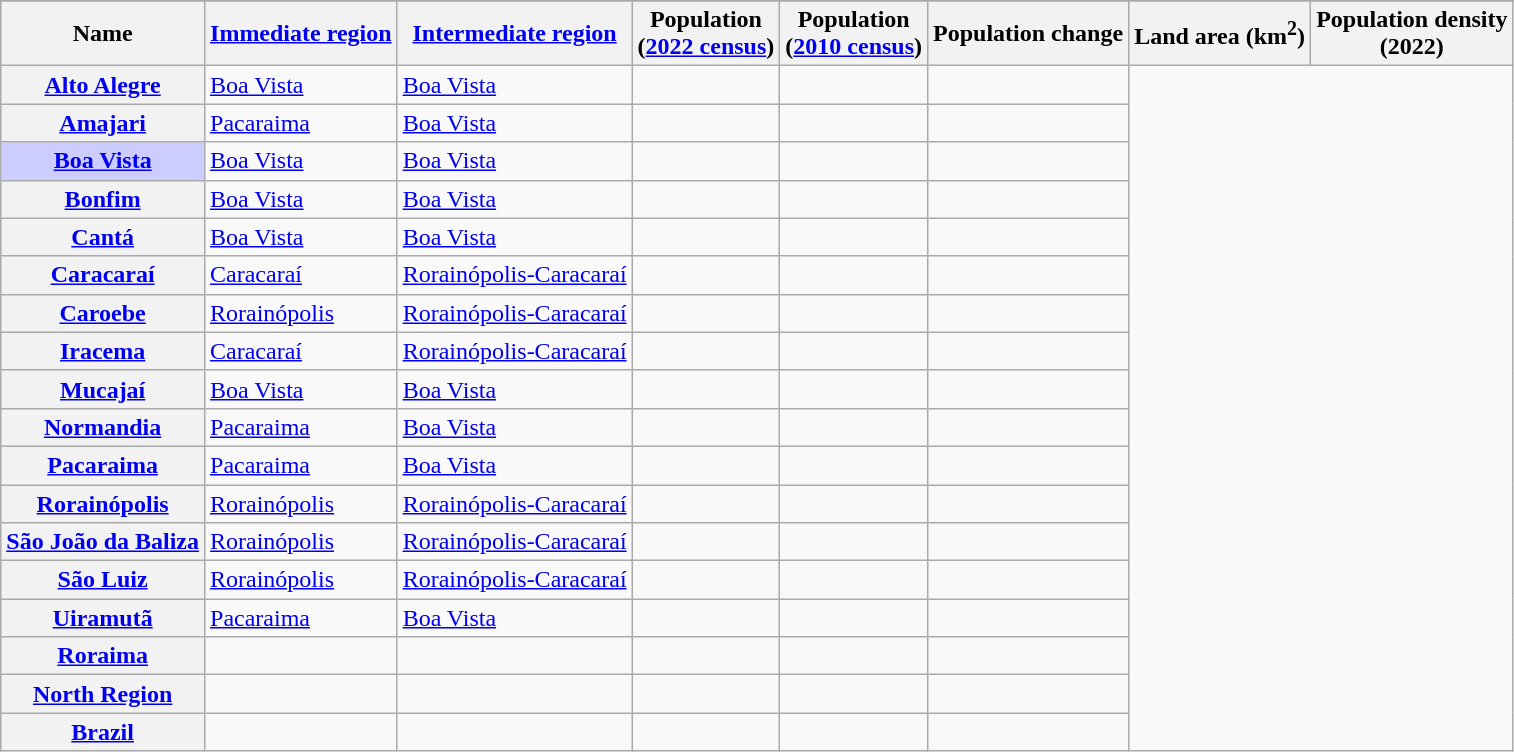<table class="wikitable sortable sticky-header" style="text-align:right;">
<tr>
</tr>
<tr>
<th scope="col">Name</th>
<th scope="col" align="left"><a href='#'>Immediate region</a></th>
<th scope="col" align="left"><a href='#'>Intermediate region</a></th>
<th scope="col">Population<br>(<a href='#'>2022 census</a>)</th>
<th scope="col">Population<br>(<a href='#'>2010 census</a>)</th>
<th scope="col">Population change</th>
<th scope="col" data-sort-type="number">Land area (km<sup>2</sup>)</th>
<th scope="col" data-sort-type="number">Population density<br>(2022)</th>
</tr>
<tr>
<th scope="row" align="center"><a href='#'>Alto Alegre</a></th>
<td align=left><a href='#'>Boa Vista</a></td>
<td align=left><a href='#'>Boa Vista</a></td>
<td></td>
<td></td>
<td></td>
</tr>
<tr>
<th scope="row" align="center"><a href='#'>Amajari</a></th>
<td align=left><a href='#'>Pacaraima</a></td>
<td align=left><a href='#'>Boa Vista</a></td>
<td></td>
<td></td>
<td></td>
</tr>
<tr>
<th scope="row" align="left" style="background:#CCF;"><a href='#'>Boa Vista</a></th>
<td align=left><a href='#'>Boa Vista</a></td>
<td align=left><a href='#'>Boa Vista</a></td>
<td></td>
<td></td>
<td></td>
</tr>
<tr>
<th scope="row" align="center"><a href='#'>Bonfim</a></th>
<td align=left><a href='#'>Boa Vista</a></td>
<td align=left><a href='#'>Boa Vista</a></td>
<td></td>
<td></td>
<td></td>
</tr>
<tr>
<th scope="row" align="center"><a href='#'>Cantá</a></th>
<td align=left><a href='#'>Boa Vista</a></td>
<td align=left><a href='#'>Boa Vista</a></td>
<td></td>
<td></td>
<td></td>
</tr>
<tr>
<th scope="row" align="center"><a href='#'>Caracaraí</a></th>
<td align=left><a href='#'>Caracaraí</a></td>
<td align=left><a href='#'>Rorainópolis-Caracaraí</a></td>
<td></td>
<td></td>
<td></td>
</tr>
<tr>
<th scope="row" align="center"><a href='#'>Caroebe</a></th>
<td align=left><a href='#'>Rorainópolis</a></td>
<td align=left><a href='#'>Rorainópolis-Caracaraí</a></td>
<td></td>
<td></td>
<td></td>
</tr>
<tr>
<th scope="row" align="center"><a href='#'>Iracema</a></th>
<td align=left><a href='#'>Caracaraí</a></td>
<td align=left><a href='#'>Rorainópolis-Caracaraí</a></td>
<td></td>
<td></td>
<td></td>
</tr>
<tr>
<th scope="row" align="center"><a href='#'>Mucajaí</a></th>
<td align=left><a href='#'>Boa Vista</a></td>
<td align=left><a href='#'>Boa Vista</a></td>
<td></td>
<td></td>
<td></td>
</tr>
<tr>
<th scope="row" align="center"><a href='#'>Normandia</a></th>
<td align=left><a href='#'>Pacaraima</a></td>
<td align=left><a href='#'>Boa Vista</a></td>
<td></td>
<td></td>
<td></td>
</tr>
<tr>
<th scope="row" align="center"><a href='#'>Pacaraima</a></th>
<td align=left><a href='#'>Pacaraima</a></td>
<td align=left><a href='#'>Boa Vista</a></td>
<td></td>
<td></td>
<td></td>
</tr>
<tr>
<th scope="row" align="center"><a href='#'>Rorainópolis</a></th>
<td align=left><a href='#'>Rorainópolis</a></td>
<td align=left><a href='#'>Rorainópolis-Caracaraí</a></td>
<td></td>
<td></td>
<td></td>
</tr>
<tr>
<th scope="row" align="center"><a href='#'>São João da Baliza</a></th>
<td align=left><a href='#'>Rorainópolis</a></td>
<td align=left><a href='#'>Rorainópolis-Caracaraí</a></td>
<td></td>
<td></td>
<td></td>
</tr>
<tr>
<th scope="row" align="center"><a href='#'>São Luiz</a></th>
<td align=left><a href='#'>Rorainópolis</a></td>
<td align=left><a href='#'>Rorainópolis-Caracaraí</a></td>
<td></td>
<td></td>
<td></td>
</tr>
<tr>
<th scope="row" align="center"><a href='#'>Uiramutã</a></th>
<td align=left><a href='#'>Pacaraima</a></td>
<td align=left><a href='#'>Boa Vista</a></td>
<td></td>
<td></td>
<td></td>
</tr>
<tr class="sortbottom" style="text-align:center;" style="background: #f2f2f2;">
<th scope="row" align="center"><strong><a href='#'>Roraima</a></strong></th>
<td align=left></td>
<td align=left></td>
<td></td>
<td><strong></strong></td>
<td><strong></strong></td>
</tr>
<tr class="sortbottom" style="text-align:center;" style="background: #f2f2f2;">
<th scope="row" align="center"><strong><a href='#'>North Region</a></strong></th>
<td align=left></td>
<td align=left></td>
<td></td>
<td><strong></strong></td>
<td><strong></strong></td>
</tr>
<tr class="sortbottom" style="text-align:center;" style="background: #f2f2f2;">
<th scope="row" align="center"><strong><a href='#'>Brazil</a></strong></th>
<td align=left></td>
<td align=left></td>
<td></td>
<td><strong></strong></td>
<td><strong></strong></td>
</tr>
</table>
